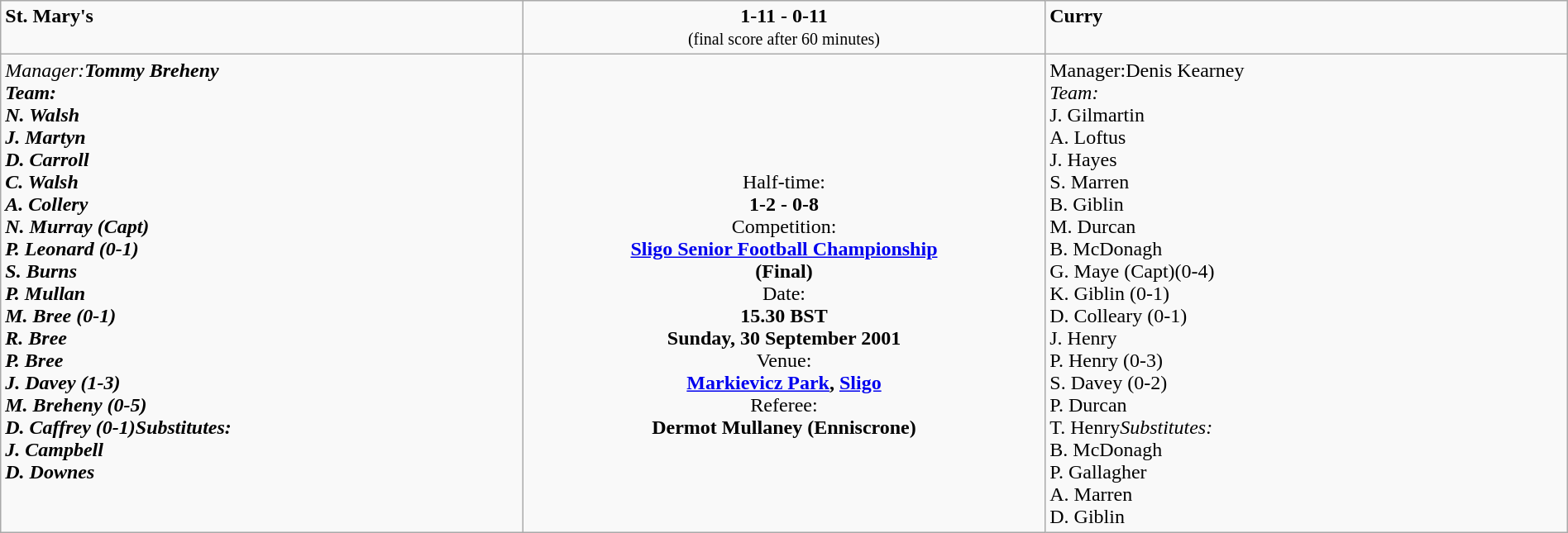<table border=0 class="wikitable" width=100%>
<tr>
<td width=33% valign=top><span><strong>St. Mary's</strong></span></td>
<td width=33% valign=top align=center><span><strong>1-11 - 0-11</strong></span><br><small>(final score after 60 minutes)</small></td>
<td width=33% valign=top><span><strong>Curry</strong></span></td>
</tr>
<tr>
<td valign=top><em>Manager:<strong><em>Tommy Breheny<strong><br></em>Team:<em>
<br>N. Walsh
<br>J. Martyn
<br> D. Carroll
<br>C. Walsh
<br>A. Collery
<br>N. Murray (Capt)
<br>P. Leonard (0-1)
<br>S. Burns
<br>P. Mullan
<br>M. Bree (0-1)
<br>R. Bree
<br>P. Bree
<br>J. Davey (1-3)
<br>M. Breheny (0-5)
<br>D. Caffrey (0-1)</em>Substitutes:<em>
<br>J. Campbell
<br>D. Downes</td>
<td valign=middle align=center><br></strong>Half-time:<strong><br> 1-2 - 0-8<br></strong>Competition:<strong><br><a href='#'>Sligo Senior Football Championship</a><br>(Final)<br></strong>Date:<strong><br>15.30 BST<br>Sunday, 30 September 2001<br></strong>Venue:<strong><br><a href='#'>Markievicz Park</a>, <a href='#'>Sligo</a><br></strong>Referee:<strong><br> Dermot Mullaney (Enniscrone)
</td>
<td valign=top></em>Manager:</em></strong>Denis Kearney</strong><br><em>Team:</em>
<br>J. Gilmartin
<br>A. Loftus
<br>J. Hayes
<br>S. Marren
<br>B. Giblin
<br>M. Durcan
<br>B. McDonagh
<br>G. Maye (Capt)(0-4)
<br>K. Giblin (0-1)
<br>D. Colleary (0-1)
<br>J. Henry
<br>P. Henry (0-3)
<br>S. Davey (0-2)
<br>P. Durcan
<br>T. Henry<em>Substitutes:</em>
<br>B. McDonagh
<br>P. Gallagher
<br>A. Marren
<br>D. Giblin</td>
</tr>
</table>
